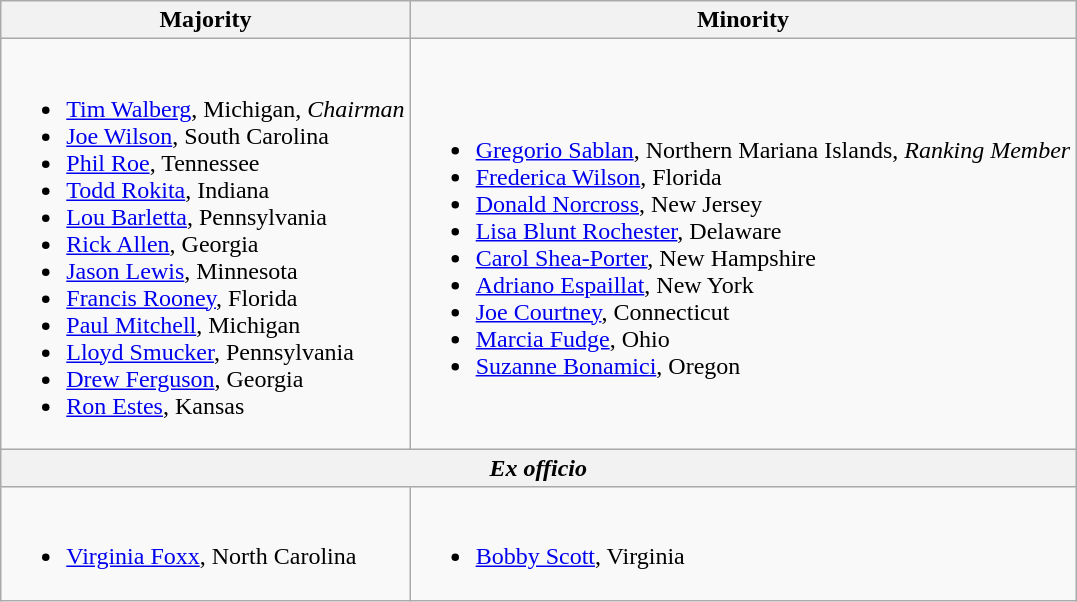<table class=wikitable>
<tr>
<th>Majority</th>
<th>Minority</th>
</tr>
<tr>
<td><br><ul><li><a href='#'>Tim Walberg</a>, Michigan, <em>Chairman</em></li><li><a href='#'>Joe Wilson</a>, South Carolina</li><li><a href='#'>Phil Roe</a>, Tennessee</li><li><a href='#'>Todd Rokita</a>, Indiana</li><li><a href='#'>Lou Barletta</a>, Pennsylvania</li><li><a href='#'>Rick Allen</a>, Georgia</li><li><a href='#'>Jason Lewis</a>, Minnesota</li><li><a href='#'>Francis Rooney</a>, Florida</li><li><a href='#'>Paul Mitchell</a>, Michigan</li><li><a href='#'>Lloyd Smucker</a>, Pennsylvania</li><li><a href='#'>Drew Ferguson</a>, Georgia</li><li><a href='#'>Ron Estes</a>, Kansas</li></ul></td>
<td><br><ul><li><span><a href='#'>Gregorio Sablan</a>, Northern Mariana Islands, <em>Ranking Member</em></span></li><li><a href='#'>Frederica Wilson</a>, Florida</li><li><a href='#'>Donald Norcross</a>, New Jersey</li><li><a href='#'>Lisa Blunt Rochester</a>, Delaware</li><li><a href='#'>Carol Shea-Porter</a>, New Hampshire</li><li><a href='#'>Adriano Espaillat</a>, New York</li><li><a href='#'>Joe Courtney</a>, Connecticut</li><li><a href='#'>Marcia Fudge</a>, Ohio</li><li><a href='#'>Suzanne Bonamici</a>, Oregon</li></ul></td>
</tr>
<tr>
<th colspan=2><em>Ex officio</em></th>
</tr>
<tr>
<td><br><ul><li><a href='#'>Virginia Foxx</a>, North Carolina</li></ul></td>
<td><br><ul><li><a href='#'>Bobby Scott</a>, Virginia</li></ul></td>
</tr>
</table>
